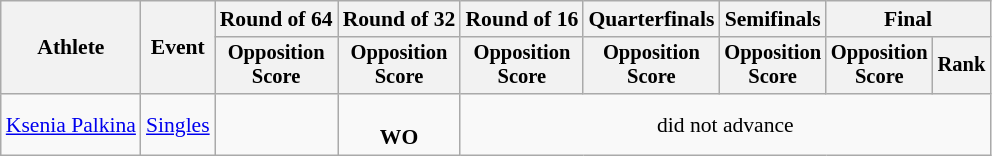<table class=wikitable style="font-size:90%; text-align:center;">
<tr>
<th rowspan="2">Athlete</th>
<th rowspan="2">Event</th>
<th>Round of 64</th>
<th>Round of 32</th>
<th>Round of 16</th>
<th>Quarterfinals</th>
<th>Semifinals</th>
<th colspan=2>Final</th>
</tr>
<tr style="font-size:95%">
<th>Opposition<br>Score</th>
<th>Opposition<br>Score</th>
<th>Opposition<br>Score</th>
<th>Opposition<br>Score</th>
<th>Opposition<br>Score</th>
<th>Opposition<br>Score</th>
<th>Rank</th>
</tr>
<tr>
<td align=left><a href='#'>Ksenia Palkina</a></td>
<td align=left><a href='#'>Singles</a></td>
<td></td>
<td><br><strong>WO</strong></td>
<td colspan=5>did not advance</td>
</tr>
</table>
